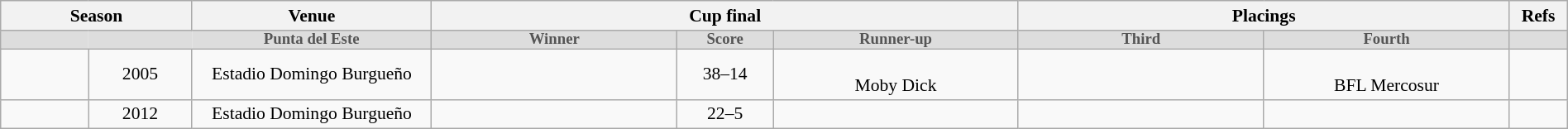<table class="wikitable" style="font-size:90%; width: 100%; text-align: center;">
<tr>
<th colspan=2>Season</th>
<th>Venue</th>
<th colspan=3>Cup final</th>
<th colspan=2>Placings</th>
<th style="padding:1px;">Refs</th>
</tr>
<tr style="line-height:9px; font-size:87%; background-color:#ddd; color:#555; font-weight:bold;">
<td style="width:3.2em; border-right:0;"></td>
<td style="width:3.9em; border:0;"></td>
<td style="width:9.5em; border-left:0;">Punta del Este</td>
<td style="width:9.7em;">Winner</td>
<td style="width:3.5em;">Score</td>
<td style="width:9.7em;">Runner-up</td>
<td style="width:9.7em;">Third</td>
<td style="width:9.7em;">Fourth</td>
<td style="width:1.2em;"></td>
</tr>
<tr>
<td><small></small></td>
<td style="padding:1px;">2005<br><span><sup></sup></span></td>
<td>Estadio Domingo Burgueño</td>
<td></td>
<td>38–14</td>
<td><br> Moby Dick</td>
<td></td>
<td><br> BFL Mercosur</td>
<td style="padding:0px; line-height:1.2;"><br><br></td>
</tr>
<tr>
<td><small></small></td>
<td>2012</td>
<td>Estadio Domingo Burgueño</td>
<td><br></td>
<td>22–5</td>
<td></td>
<td></td>
<td></td>
<td><br></td>
</tr>
</table>
